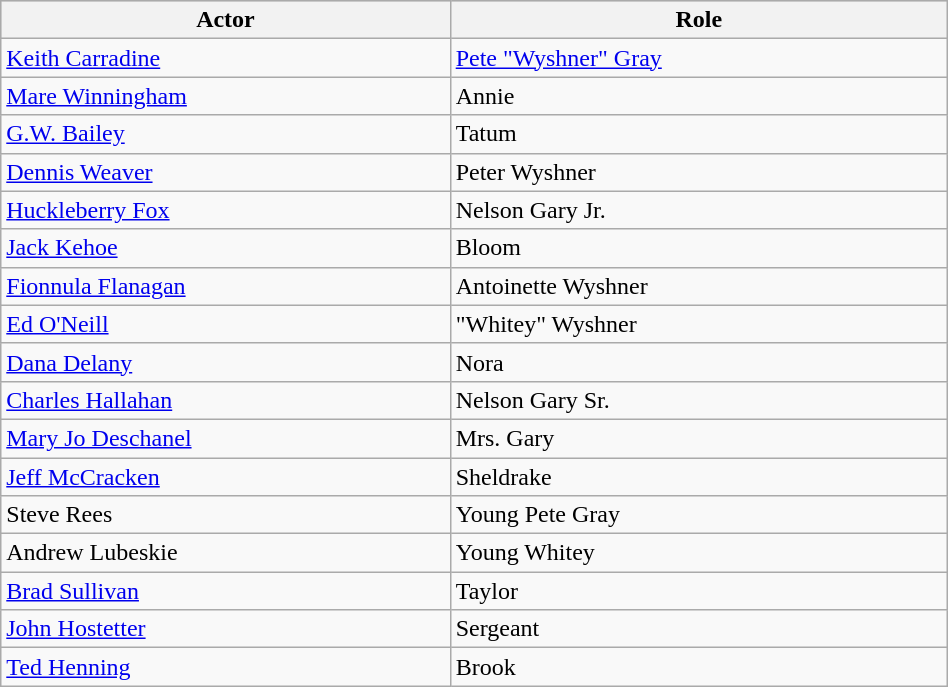<table class="wikitable" width="50%">
<tr bgcolor="#CCCCCC">
<th>Actor</th>
<th>Role</th>
</tr>
<tr>
<td><a href='#'>Keith Carradine</a></td>
<td><a href='#'>Pete "Wyshner" Gray</a></td>
</tr>
<tr>
<td><a href='#'>Mare Winningham</a></td>
<td>Annie</td>
</tr>
<tr>
<td><a href='#'>G.W. Bailey</a></td>
<td>Tatum</td>
</tr>
<tr>
<td><a href='#'>Dennis Weaver</a></td>
<td>Peter Wyshner</td>
</tr>
<tr>
<td><a href='#'>Huckleberry Fox</a></td>
<td>Nelson Gary Jr.</td>
</tr>
<tr>
<td><a href='#'>Jack Kehoe</a></td>
<td>Bloom</td>
</tr>
<tr>
<td><a href='#'>Fionnula Flanagan</a></td>
<td>Antoinette Wyshner</td>
</tr>
<tr>
<td><a href='#'>Ed O'Neill</a></td>
<td>"Whitey" Wyshner</td>
</tr>
<tr>
<td><a href='#'>Dana Delany</a></td>
<td>Nora</td>
</tr>
<tr>
<td><a href='#'>Charles Hallahan</a></td>
<td>Nelson Gary Sr.</td>
</tr>
<tr>
<td><a href='#'>Mary Jo Deschanel</a></td>
<td>Mrs. Gary</td>
</tr>
<tr>
<td><a href='#'>Jeff McCracken</a></td>
<td>Sheldrake</td>
</tr>
<tr>
<td>Steve Rees</td>
<td>Young Pete Gray</td>
</tr>
<tr>
<td>Andrew Lubeskie</td>
<td>Young Whitey</td>
</tr>
<tr>
<td><a href='#'>Brad Sullivan</a></td>
<td>Taylor</td>
</tr>
<tr>
<td><a href='#'>John Hostetter</a></td>
<td>Sergeant</td>
</tr>
<tr>
<td><a href='#'>Ted Henning</a></td>
<td>Brook</td>
</tr>
</table>
